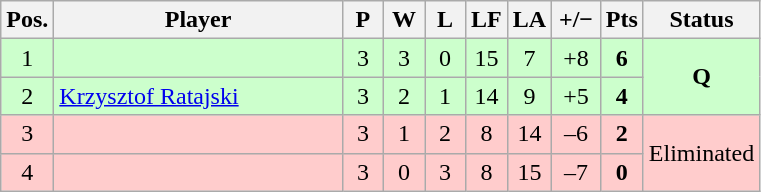<table class="wikitable" style="text-align:center; margin: 1em auto 1em auto, align:left">
<tr>
<th width=20>Pos.</th>
<th width=185>Player</th>
<th width=20>P</th>
<th width=20>W</th>
<th width=20>L</th>
<th width=20>LF</th>
<th width=20>LA</th>
<th width=25>+/−</th>
<th width=20>Pts</th>
<th width=70>Status</th>
</tr>
<tr style="background:#CCFFCC;">
<td>1</td>
<td align=left></td>
<td>3</td>
<td>3</td>
<td>0</td>
<td>15</td>
<td>7</td>
<td>+8</td>
<td><strong>6</strong></td>
<td rowspan=2><strong>Q</strong></td>
</tr>
<tr style="background:#CCFFCC;">
<td>2</td>
<td align=left> <a href='#'>Krzysztof Ratajski</a></td>
<td>3</td>
<td>2</td>
<td>1</td>
<td>14</td>
<td>9</td>
<td>+5</td>
<td><strong>4</strong></td>
</tr>
<tr style="background:#FFCCCC;">
<td>3</td>
<td align=left></td>
<td>3</td>
<td>1</td>
<td>2</td>
<td>8</td>
<td>14</td>
<td>–6</td>
<td><strong>2</strong></td>
<td rowspan=2>Eliminated</td>
</tr>
<tr style="background:#FFCCCC;">
<td>4</td>
<td align=left></td>
<td>3</td>
<td>0</td>
<td>3</td>
<td>8</td>
<td>15</td>
<td>–7</td>
<td><strong>0</strong></td>
</tr>
</table>
